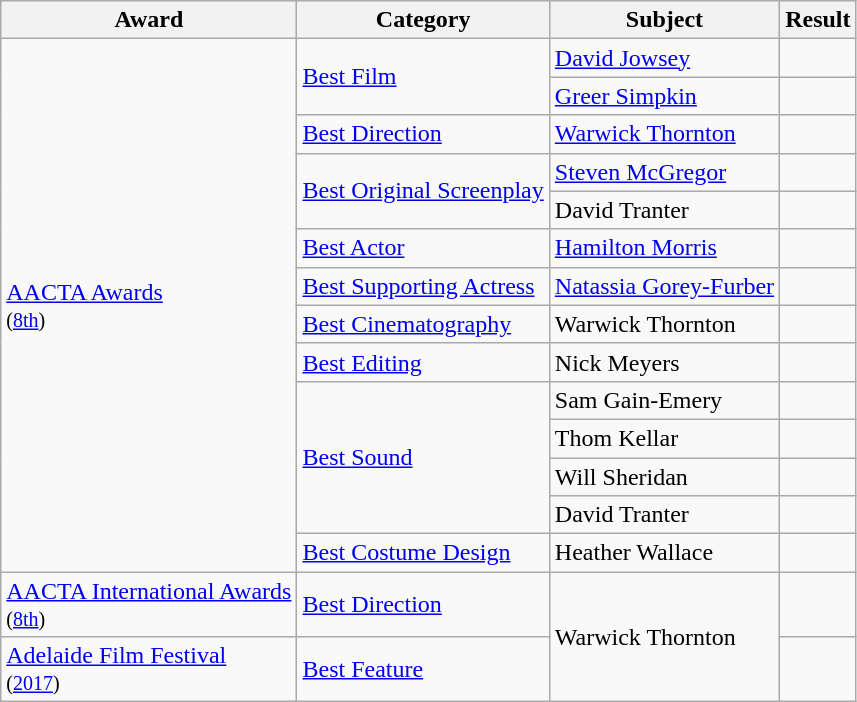<table class="wikitable">
<tr>
<th>Award</th>
<th>Category</th>
<th>Subject</th>
<th>Result</th>
</tr>
<tr>
<td rowspan=14><a href='#'>AACTA Awards</a><br><small>(<a href='#'>8th</a>)</small></td>
<td rowspan=2><a href='#'>Best Film</a></td>
<td><a href='#'>David Jowsey</a></td>
<td></td>
</tr>
<tr>
<td><a href='#'>Greer Simpkin</a></td>
<td></td>
</tr>
<tr>
<td><a href='#'>Best Direction</a></td>
<td><a href='#'>Warwick Thornton</a></td>
<td></td>
</tr>
<tr>
<td rowspan=2><a href='#'>Best Original Screenplay</a></td>
<td><a href='#'>Steven McGregor</a></td>
<td></td>
</tr>
<tr>
<td>David Tranter</td>
<td></td>
</tr>
<tr>
<td><a href='#'>Best Actor</a></td>
<td><a href='#'>Hamilton Morris</a></td>
<td></td>
</tr>
<tr>
<td><a href='#'>Best Supporting Actress</a></td>
<td><a href='#'>Natassia Gorey-Furber</a></td>
<td></td>
</tr>
<tr>
<td><a href='#'>Best Cinematography</a></td>
<td>Warwick Thornton</td>
<td></td>
</tr>
<tr>
<td><a href='#'>Best Editing</a></td>
<td>Nick Meyers</td>
<td></td>
</tr>
<tr>
<td rowspan=4><a href='#'>Best Sound</a></td>
<td>Sam Gain-Emery</td>
<td></td>
</tr>
<tr>
<td>Thom Kellar</td>
<td></td>
</tr>
<tr>
<td>Will Sheridan</td>
<td></td>
</tr>
<tr>
<td>David Tranter</td>
<td></td>
</tr>
<tr>
<td><a href='#'>Best Costume Design</a></td>
<td>Heather Wallace</td>
<td></td>
</tr>
<tr>
<td rowspan=1><a href='#'>AACTA International Awards</a><br><small>(<a href='#'>8th</a>)</small></td>
<td><a href='#'>Best Direction</a></td>
<td rowspan=2>Warwick Thornton</td>
<td></td>
</tr>
<tr>
<td rowspan=1><a href='#'>Adelaide Film Festival</a><br><small>(<a href='#'>2017</a>)</small></td>
<td rowspan=1><a href='#'>Best Feature</a></td>
<td></td>
</tr>
</table>
